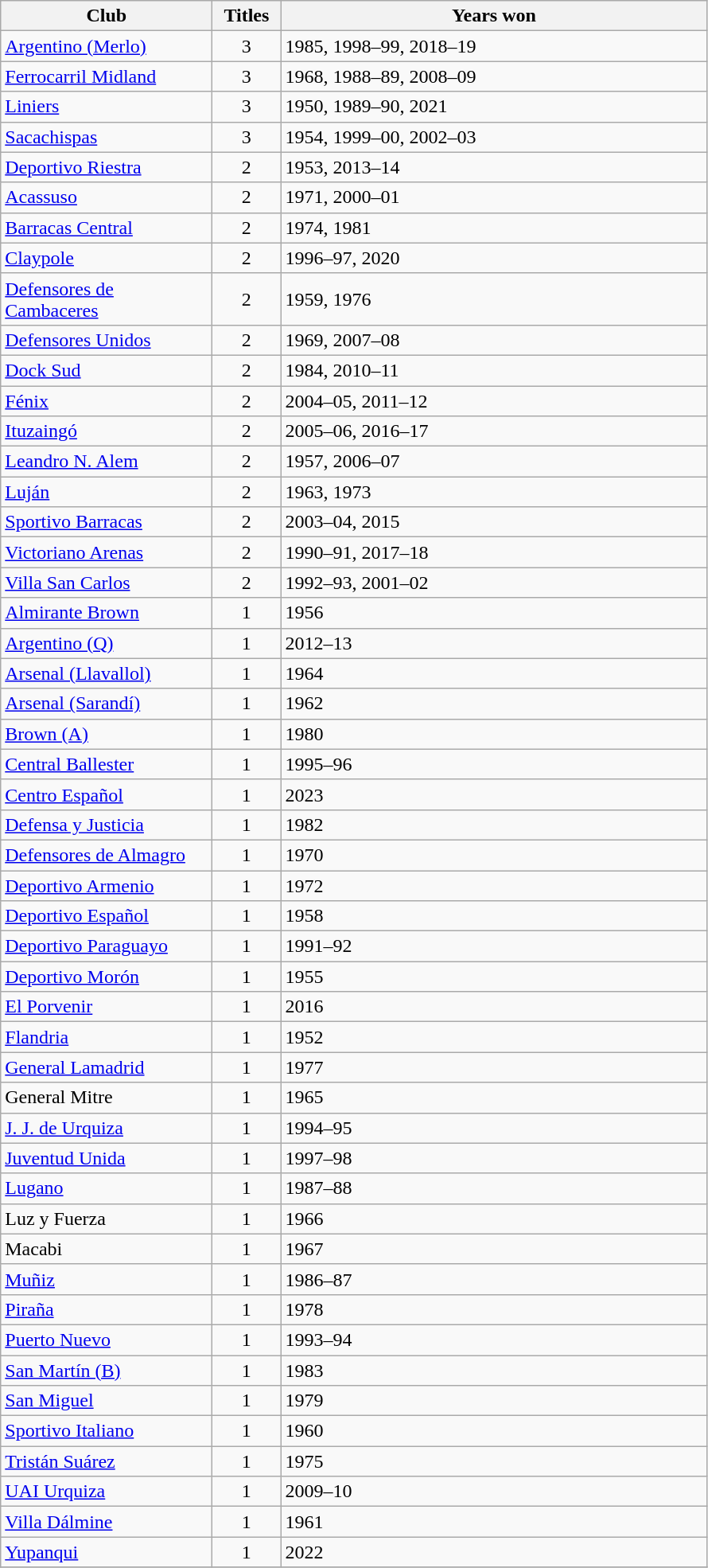<table class="wikitable sortable">
<tr>
<th width=170px>Club</th>
<th width=50px>Titles</th>
<th width=350px>Years won</th>
</tr>
<tr>
<td><a href='#'>Argentino (Merlo)</a></td>
<td align=center>3</td>
<td>1985, 1998–99, 2018–19</td>
</tr>
<tr>
<td><a href='#'>Ferrocarril Midland</a></td>
<td align=center>3</td>
<td>1968, 1988–89, 2008–09</td>
</tr>
<tr>
<td><a href='#'>Liniers</a></td>
<td align=center>3</td>
<td>1950, 1989–90, 2021</td>
</tr>
<tr>
<td><a href='#'>Sacachispas</a></td>
<td align=center>3</td>
<td>1954, 1999–00, 2002–03</td>
</tr>
<tr>
<td><a href='#'>Deportivo Riestra</a></td>
<td align=center>2</td>
<td>1953, 2013–14</td>
</tr>
<tr>
<td><a href='#'>Acassuso</a></td>
<td align=center>2</td>
<td>1971, 2000–01</td>
</tr>
<tr>
<td><a href='#'>Barracas Central</a></td>
<td align=center>2</td>
<td>1974, 1981</td>
</tr>
<tr>
<td><a href='#'>Claypole</a></td>
<td align=center>2</td>
<td>1996–97, 2020</td>
</tr>
<tr>
<td><a href='#'>Defensores de Cambaceres</a></td>
<td align=center>2</td>
<td>1959, 1976</td>
</tr>
<tr>
<td><a href='#'>Defensores Unidos</a></td>
<td align=center>2</td>
<td>1969, 2007–08</td>
</tr>
<tr>
<td><a href='#'>Dock Sud</a></td>
<td align=center>2</td>
<td>1984, 2010–11</td>
</tr>
<tr>
<td><a href='#'>Fénix</a></td>
<td align=center>2</td>
<td>2004–05, 2011–12</td>
</tr>
<tr>
<td><a href='#'>Ituzaingó</a></td>
<td align=center>2</td>
<td>2005–06, 2016–17</td>
</tr>
<tr>
<td><a href='#'>Leandro N. Alem</a></td>
<td align=center>2</td>
<td>1957, 2006–07</td>
</tr>
<tr>
<td><a href='#'>Luján</a></td>
<td align=center>2</td>
<td>1963, 1973</td>
</tr>
<tr>
<td><a href='#'>Sportivo Barracas</a></td>
<td align=center>2</td>
<td>2003–04, 2015</td>
</tr>
<tr>
<td><a href='#'>Victoriano Arenas</a></td>
<td align=center>2</td>
<td>1990–91, 2017–18</td>
</tr>
<tr>
<td><a href='#'>Villa San Carlos</a></td>
<td align=center>2</td>
<td>1992–93, 2001–02</td>
</tr>
<tr>
<td><a href='#'>Almirante Brown</a></td>
<td align=center>1</td>
<td>1956</td>
</tr>
<tr>
<td><a href='#'>Argentino (Q)</a></td>
<td align=center>1</td>
<td>2012–13</td>
</tr>
<tr>
<td><a href='#'>Arsenal (Llavallol)</a></td>
<td align=center>1</td>
<td>1964</td>
</tr>
<tr>
<td><a href='#'>Arsenal (Sarandí)</a></td>
<td align=center>1</td>
<td>1962</td>
</tr>
<tr>
<td><a href='#'>Brown (A)</a></td>
<td align=center>1</td>
<td>1980</td>
</tr>
<tr>
<td><a href='#'>Central Ballester</a></td>
<td align=center>1</td>
<td>1995–96</td>
</tr>
<tr>
<td><a href='#'>Centro Español</a></td>
<td align=center>1</td>
<td>2023</td>
</tr>
<tr>
<td><a href='#'>Defensa y Justicia</a></td>
<td align=center>1</td>
<td>1982</td>
</tr>
<tr>
<td><a href='#'>Defensores de Almagro</a></td>
<td align=center>1</td>
<td>1970</td>
</tr>
<tr>
<td><a href='#'>Deportivo Armenio</a></td>
<td align=center>1</td>
<td>1972</td>
</tr>
<tr>
<td><a href='#'>Deportivo Español</a></td>
<td align=center>1</td>
<td>1958</td>
</tr>
<tr>
<td><a href='#'>Deportivo Paraguayo</a></td>
<td align=center>1</td>
<td>1991–92</td>
</tr>
<tr>
<td><a href='#'>Deportivo Morón</a></td>
<td align=center>1</td>
<td>1955</td>
</tr>
<tr>
<td><a href='#'>El Porvenir</a></td>
<td align=center>1</td>
<td>2016</td>
</tr>
<tr>
<td><a href='#'>Flandria</a></td>
<td align=center>1</td>
<td>1952</td>
</tr>
<tr>
<td><a href='#'>General Lamadrid</a></td>
<td align=center>1</td>
<td>1977</td>
</tr>
<tr>
<td>General Mitre</td>
<td align=center>1</td>
<td>1965</td>
</tr>
<tr>
<td><a href='#'>J. J. de Urquiza</a></td>
<td align=center>1</td>
<td>1994–95</td>
</tr>
<tr>
<td><a href='#'>Juventud Unida</a></td>
<td align=center>1</td>
<td>1997–98</td>
</tr>
<tr>
<td><a href='#'>Lugano</a></td>
<td align=center>1</td>
<td>1987–88</td>
</tr>
<tr>
<td>Luz y Fuerza</td>
<td align=center>1</td>
<td>1966</td>
</tr>
<tr>
<td>Macabi</td>
<td align=center>1</td>
<td>1967</td>
</tr>
<tr>
<td><a href='#'>Muñiz</a></td>
<td align=center>1</td>
<td>1986–87</td>
</tr>
<tr>
<td><a href='#'>Piraña</a></td>
<td align=center>1</td>
<td>1978</td>
</tr>
<tr>
<td><a href='#'>Puerto Nuevo</a></td>
<td align=center>1</td>
<td>1993–94</td>
</tr>
<tr>
<td><a href='#'>San Martín (B)</a></td>
<td align=center>1</td>
<td>1983</td>
</tr>
<tr>
<td><a href='#'>San Miguel</a></td>
<td align=center>1</td>
<td>1979</td>
</tr>
<tr>
<td><a href='#'>Sportivo Italiano</a></td>
<td align=center>1</td>
<td>1960</td>
</tr>
<tr>
<td><a href='#'>Tristán Suárez</a></td>
<td align=center>1</td>
<td>1975</td>
</tr>
<tr>
<td><a href='#'>UAI Urquiza</a></td>
<td align=center>1</td>
<td>2009–10</td>
</tr>
<tr>
<td><a href='#'>Villa Dálmine</a></td>
<td align=center>1</td>
<td>1961</td>
</tr>
<tr>
<td><a href='#'>Yupanqui</a></td>
<td align=center>1</td>
<td>2022</td>
</tr>
<tr>
</tr>
</table>
